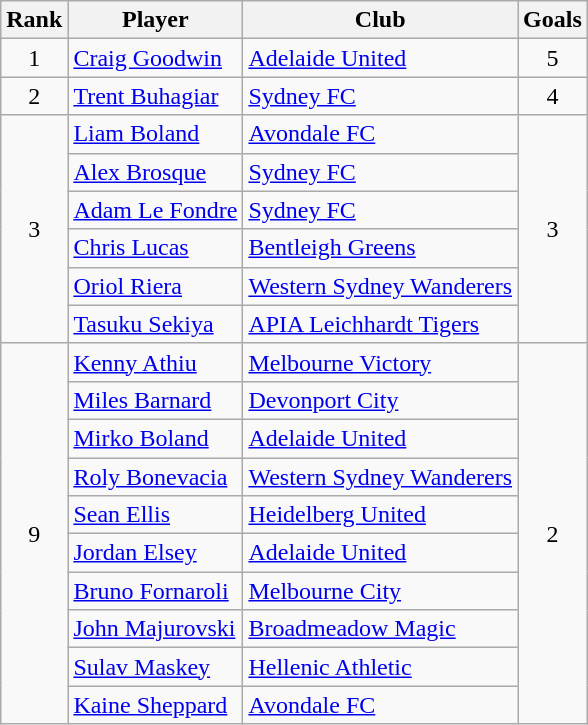<table class="wikitable" style="text-align:center">
<tr>
<th>Rank</th>
<th>Player</th>
<th>Club</th>
<th>Goals</th>
</tr>
<tr>
<td rowspan=1>1</td>
<td align=left> <a href='#'>Craig Goodwin</a></td>
<td align=left><a href='#'>Adelaide United</a></td>
<td rowspan=1>5</td>
</tr>
<tr>
<td rowspan=1>2</td>
<td align=left> <a href='#'>Trent Buhagiar</a></td>
<td align=left><a href='#'>Sydney FC</a></td>
<td rowspan=1>4</td>
</tr>
<tr>
<td rowspan=6>3</td>
<td align=left> <a href='#'>Liam Boland</a></td>
<td align=left><a href='#'>Avondale FC</a></td>
<td rowspan=6>3</td>
</tr>
<tr>
<td align=left> <a href='#'>Alex Brosque</a></td>
<td align=left><a href='#'>Sydney FC</a></td>
</tr>
<tr>
<td align=left> <a href='#'>Adam Le Fondre</a></td>
<td align=left><a href='#'>Sydney FC</a></td>
</tr>
<tr>
<td align=left> <a href='#'>Chris Lucas</a></td>
<td align=left><a href='#'>Bentleigh Greens</a></td>
</tr>
<tr>
<td align=left> <a href='#'>Oriol Riera</a></td>
<td align=left><a href='#'>Western Sydney Wanderers</a></td>
</tr>
<tr>
<td align=left> <a href='#'>Tasuku Sekiya</a></td>
<td align=left><a href='#'>APIA Leichhardt Tigers</a></td>
</tr>
<tr>
<td rowspan=10>9</td>
<td align=left> <a href='#'>Kenny Athiu</a></td>
<td align=left><a href='#'>Melbourne Victory</a></td>
<td rowspan=10>2</td>
</tr>
<tr>
<td align=left> <a href='#'>Miles Barnard</a></td>
<td align=left><a href='#'>Devonport City</a></td>
</tr>
<tr>
<td align=left> <a href='#'>Mirko Boland</a></td>
<td align=left><a href='#'>Adelaide United</a></td>
</tr>
<tr>
<td align=left> <a href='#'>Roly Bonevacia</a></td>
<td align=left><a href='#'>Western Sydney Wanderers</a></td>
</tr>
<tr>
<td align=left> <a href='#'>Sean Ellis</a></td>
<td align=left><a href='#'>Heidelberg United</a></td>
</tr>
<tr>
<td align=left> <a href='#'>Jordan Elsey</a></td>
<td align=left><a href='#'>Adelaide United</a></td>
</tr>
<tr>
<td align=left> <a href='#'>Bruno Fornaroli</a></td>
<td align=left><a href='#'>Melbourne City</a></td>
</tr>
<tr>
<td align=left> <a href='#'>John Majurovski</a></td>
<td align=left><a href='#'>Broadmeadow Magic</a></td>
</tr>
<tr>
<td align=left> <a href='#'>Sulav Maskey</a></td>
<td align=left><a href='#'>Hellenic Athletic</a></td>
</tr>
<tr>
<td align=left> <a href='#'>Kaine Sheppard</a></td>
<td align=left><a href='#'>Avondale FC</a></td>
</tr>
</table>
